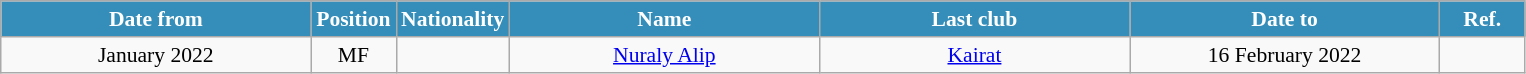<table class="wikitable" style="text-align:center; font-size:90%; ">
<tr>
<th style="background:#348EB9; color:white; width:200px;">Date from</th>
<th style="background:#348EB9; color:white; width:50px;">Position</th>
<th style="background:#348EB9; color:white; width:50px;">Nationality</th>
<th style="background:#348EB9; color:white; width:200px;">Name</th>
<th style="background:#348EB9; color:white; width:200px;">Last club</th>
<th style="background:#348EB9; color:white; width:200px;">Date to</th>
<th style="background:#348EB9; color:white; width:50px;">Ref.</th>
</tr>
<tr>
<td>January 2022</td>
<td>MF</td>
<td></td>
<td><a href='#'>Nuraly Alip</a></td>
<td><a href='#'>Kairat</a></td>
<td>16 February 2022</td>
<td></td>
</tr>
</table>
